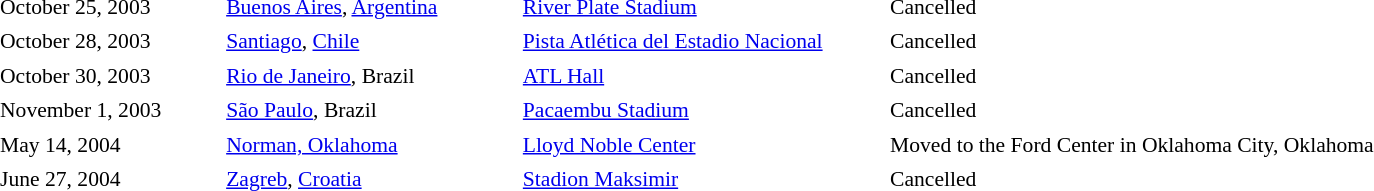<table cellpadding="2" style="border:0 solid darkgrey; font-size:90%">
<tr>
<th style="width:150px;"></th>
<th style="width:200px;"></th>
<th style="width:250px;"></th>
<th style="width:700px;"></th>
</tr>
<tr border="0">
</tr>
<tr>
<td>October 25, 2003</td>
<td><a href='#'>Buenos Aires</a>, <a href='#'>Argentina</a></td>
<td><a href='#'>River Plate Stadium</a></td>
<td>Cancelled</td>
</tr>
<tr>
<td>October 28, 2003</td>
<td><a href='#'>Santiago</a>, <a href='#'>Chile</a></td>
<td><a href='#'>Pista Atlética del Estadio Nacional</a></td>
<td>Cancelled</td>
</tr>
<tr>
<td>October 30, 2003</td>
<td><a href='#'>Rio de Janeiro</a>, Brazil</td>
<td><a href='#'>ATL Hall</a></td>
<td>Cancelled</td>
</tr>
<tr>
<td>November 1, 2003</td>
<td><a href='#'>São Paulo</a>, Brazil</td>
<td><a href='#'>Pacaembu Stadium</a></td>
<td>Cancelled</td>
</tr>
<tr December 10,2003 A coruña,Spain (coliseum)>
<td>May 14, 2004</td>
<td><a href='#'>Norman, Oklahoma</a></td>
<td><a href='#'>Lloyd Noble Center</a></td>
<td>Moved to the Ford Center in Oklahoma City, Oklahoma</td>
</tr>
<tr>
<td>June 27, 2004</td>
<td><a href='#'>Zagreb</a>, <a href='#'>Croatia</a></td>
<td><a href='#'>Stadion Maksimir</a></td>
<td>Cancelled</td>
</tr>
<tr>
</tr>
</table>
